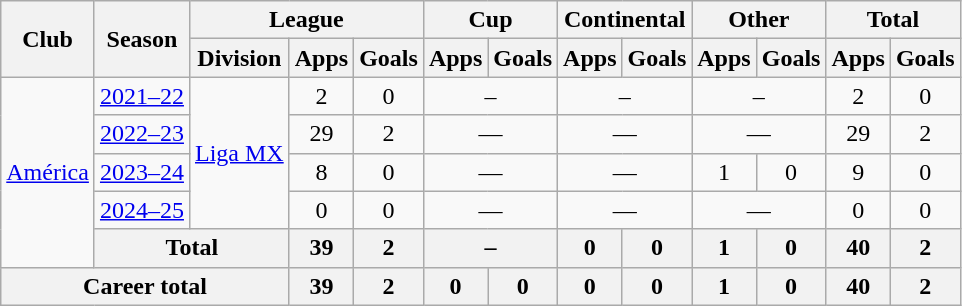<table class="wikitable" style="text-align: center">
<tr>
<th rowspan="2">Club</th>
<th rowspan="2">Season</th>
<th colspan="3">League</th>
<th colspan="2">Cup</th>
<th colspan="2">Continental</th>
<th colspan="2">Other</th>
<th colspan="2">Total</th>
</tr>
<tr>
<th>Division</th>
<th>Apps</th>
<th>Goals</th>
<th>Apps</th>
<th>Goals</th>
<th>Apps</th>
<th>Goals</th>
<th>Apps</th>
<th>Goals</th>
<th>Apps</th>
<th>Goals</th>
</tr>
<tr>
<td rowspan="5"><a href='#'>América</a></td>
<td><a href='#'>2021–22</a></td>
<td rowspan="4"><a href='#'>Liga MX</a></td>
<td>2</td>
<td>0</td>
<td colspan="2">–</td>
<td colspan="2">–</td>
<td colspan="2">–</td>
<td>2</td>
<td>0</td>
</tr>
<tr>
<td><a href='#'>2022–23</a></td>
<td>29</td>
<td>2</td>
<td colspan="2">—</td>
<td colspan="2">—</td>
<td colspan="2">—</td>
<td>29</td>
<td>2</td>
</tr>
<tr>
<td><a href='#'>2023–24</a></td>
<td>8</td>
<td>0</td>
<td colspan="2">—</td>
<td colspan="2">—</td>
<td>1</td>
<td>0</td>
<td>9</td>
<td>0</td>
</tr>
<tr>
<td><a href='#'>2024–25</a></td>
<td>0</td>
<td>0</td>
<td colspan="2">—</td>
<td colspan="2">—</td>
<td colspan="2">—</td>
<td>0</td>
<td>0</td>
</tr>
<tr>
<th colspan="2">Total</th>
<th>39</th>
<th>2</th>
<th colspan="2">–</th>
<th>0</th>
<th>0</th>
<th>1</th>
<th>0</th>
<th>40</th>
<th>2</th>
</tr>
<tr>
<th colspan="3"><strong>Career total</strong></th>
<th>39</th>
<th>2</th>
<th>0</th>
<th>0</th>
<th>0</th>
<th>0</th>
<th>1</th>
<th>0</th>
<th>40</th>
<th>2</th>
</tr>
</table>
